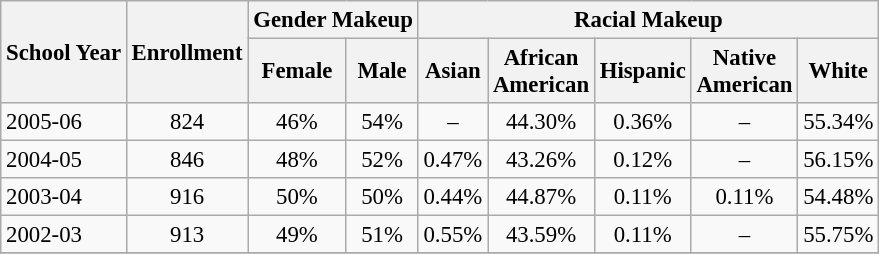<table class="wikitable" style="font-size: 95%;">
<tr>
<th rowspan="2">School Year</th>
<th rowspan="2">Enrollment</th>
<th colspan="2">Gender Makeup</th>
<th colspan="5">Racial Makeup</th>
</tr>
<tr>
<th>Female</th>
<th>Male</th>
<th>Asian</th>
<th>African <br>American</th>
<th>Hispanic</th>
<th>Native <br>American</th>
<th>White</th>
</tr>
<tr>
<td align="left">2005-06</td>
<td align="center">824</td>
<td align="center">46%</td>
<td align="center">54%</td>
<td align="center">–</td>
<td align="center">44.30%</td>
<td align="center">0.36%</td>
<td align="center">–</td>
<td align="center">55.34%</td>
</tr>
<tr>
<td align="left">2004-05</td>
<td align="center">846</td>
<td align="center">48%</td>
<td align="center">52%</td>
<td align="center">0.47%</td>
<td align="center">43.26%</td>
<td align="center">0.12%</td>
<td align="center">–</td>
<td align="center">56.15%</td>
</tr>
<tr>
<td align="left">2003-04</td>
<td align="center">916</td>
<td align="center">50%</td>
<td align="center">50%</td>
<td align="center">0.44%</td>
<td align="center">44.87%</td>
<td align="center">0.11%</td>
<td align="center">0.11%</td>
<td align="center">54.48%</td>
</tr>
<tr>
<td align="left">2002-03</td>
<td align="center">913</td>
<td align="center">49%</td>
<td align="center">51%</td>
<td align="center">0.55%</td>
<td align="center">43.59%</td>
<td align="center">0.11%</td>
<td align="center">–</td>
<td align="center">55.75%</td>
</tr>
<tr>
</tr>
</table>
